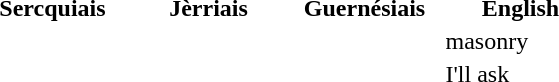<table>
<tr>
<th style="width:100px;">Sercquiais</th>
<th style="width:100px;">Jèrriais</th>
<th style="width:100px;">Guernésiais</th>
<th style="width:100px;">English</th>
</tr>
<tr>
<td></td>
<td></td>
<td></td>
<td>masonry</td>
</tr>
<tr>
<td></td>
<td></td>
<td></td>
<td>I'll ask</td>
</tr>
</table>
